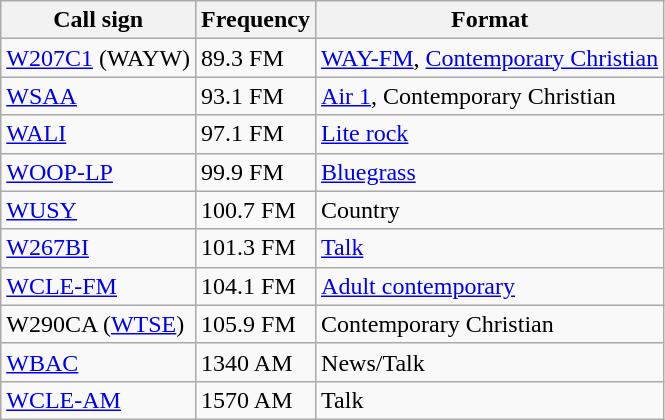<table class="wikitable">
<tr>
<th>Call sign</th>
<th>Frequency</th>
<th>Format</th>
</tr>
<tr>
<td><a href='#'>W207C1</a> (WAYW)</td>
<td>89.3 FM</td>
<td><a href='#'>WAY-FM</a>, <a href='#'>Contemporary Christian</a></td>
</tr>
<tr>
<td><a href='#'>WSAA</a></td>
<td>93.1 FM</td>
<td><a href='#'>Air 1</a>, Contemporary Christian</td>
</tr>
<tr>
<td><a href='#'>WALI</a></td>
<td>97.1 FM</td>
<td><a href='#'>Lite rock</a></td>
</tr>
<tr>
<td><a href='#'>WOOP-LP</a></td>
<td>99.9 FM</td>
<td><a href='#'>Bluegrass</a></td>
</tr>
<tr>
<td><a href='#'>WUSY</a></td>
<td>100.7 FM</td>
<td>Country</td>
</tr>
<tr>
<td><a href='#'>W267BI</a></td>
<td>101.3 FM</td>
<td><a href='#'>Talk</a></td>
</tr>
<tr>
<td><a href='#'>WCLE-FM</a></td>
<td>104.1 FM</td>
<td><a href='#'>Adult contemporary</a></td>
</tr>
<tr>
<td>W290CA (<a href='#'>WTSE</a>)</td>
<td>105.9 FM</td>
<td>Contemporary Christian</td>
</tr>
<tr>
<td><a href='#'>WBAC</a></td>
<td>1340 AM</td>
<td>News/Talk</td>
</tr>
<tr>
<td><a href='#'>WCLE-AM</a></td>
<td>1570 AM</td>
<td>Talk</td>
</tr>
</table>
